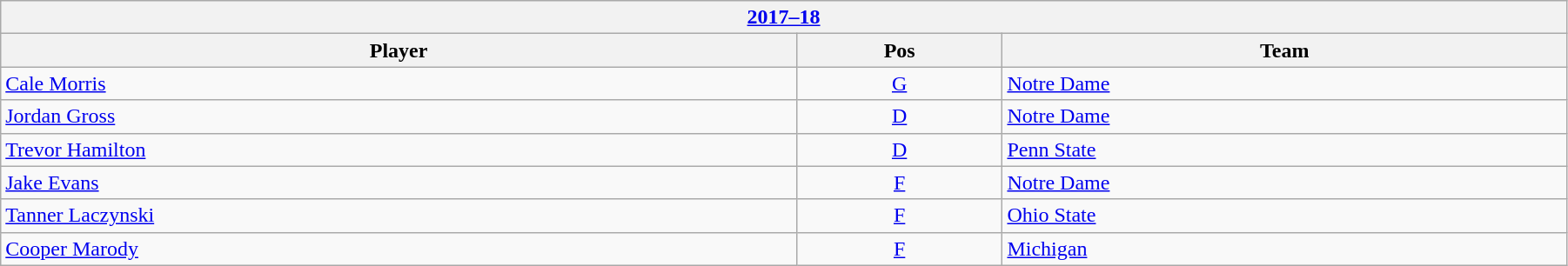<table class="wikitable" width=95%>
<tr>
<th colspan=3><a href='#'>2017–18</a></th>
</tr>
<tr>
<th>Player</th>
<th>Pos</th>
<th>Team</th>
</tr>
<tr>
<td><a href='#'>Cale Morris</a></td>
<td style="text-align:center;"><a href='#'>G</a></td>
<td><a href='#'>Notre Dame</a></td>
</tr>
<tr>
<td><a href='#'>Jordan Gross</a></td>
<td style="text-align:center;"><a href='#'>D</a></td>
<td><a href='#'>Notre Dame</a></td>
</tr>
<tr>
<td><a href='#'>Trevor Hamilton</a></td>
<td style="text-align:center;"><a href='#'>D</a></td>
<td><a href='#'>Penn State</a></td>
</tr>
<tr>
<td><a href='#'>Jake Evans</a></td>
<td style="text-align:center;"><a href='#'>F</a></td>
<td><a href='#'>Notre Dame</a></td>
</tr>
<tr>
<td><a href='#'>Tanner Laczynski</a></td>
<td style="text-align:center;"><a href='#'>F</a></td>
<td><a href='#'>Ohio State</a></td>
</tr>
<tr>
<td><a href='#'>Cooper Marody</a></td>
<td style="text-align:center;"><a href='#'>F</a></td>
<td><a href='#'>Michigan</a></td>
</tr>
</table>
